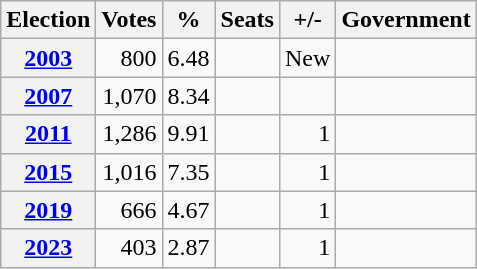<table class="wikitable" style="text-align:right;">
<tr>
<th>Election</th>
<th>Votes</th>
<th>%</th>
<th>Seats</th>
<th>+/-</th>
<th>Government</th>
</tr>
<tr>
<th><a href='#'>2003</a></th>
<td>800</td>
<td>6.48</td>
<td></td>
<td>New</td>
<td></td>
</tr>
<tr>
<th><a href='#'>2007</a></th>
<td>1,070</td>
<td>8.34</td>
<td></td>
<td></td>
<td></td>
</tr>
<tr>
<th><a href='#'>2011</a></th>
<td>1,286</td>
<td>9.91</td>
<td></td>
<td>1</td>
<td></td>
</tr>
<tr>
<th><a href='#'>2015</a></th>
<td>1,016</td>
<td>7.35</td>
<td></td>
<td>1</td>
<td></td>
</tr>
<tr>
<th><a href='#'>2019</a></th>
<td>666</td>
<td>4.67</td>
<td></td>
<td>1</td>
<td></td>
</tr>
<tr>
<th><a href='#'>2023</a></th>
<td>403</td>
<td>2.87</td>
<td></td>
<td>1</td>
<td></td>
</tr>
</table>
